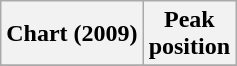<table class="wikitable plainrowheaders" style="text-align:center">
<tr>
<th scope="col">Chart (2009)</th>
<th scope="col">Peak<br>position</th>
</tr>
<tr>
</tr>
</table>
